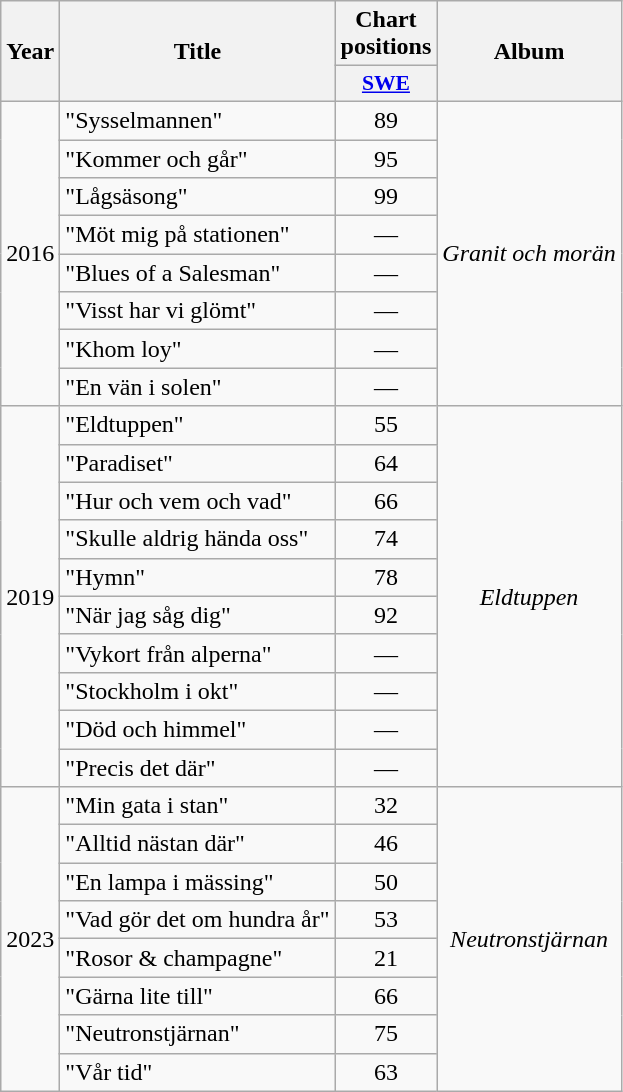<table class="wikitable">
<tr>
<th rowspan="2">Year</th>
<th rowspan="2">Title</th>
<th colspan="1">Chart positions</th>
<th rowspan="2">Album</th>
</tr>
<tr style="font-size:90%">
<th style="width:3em;"><a href='#'>SWE</a><br></th>
</tr>
<tr>
<td rowspan="8">2016</td>
<td align="left">"Sysselmannen"</td>
<td align="center">89</td>
<td align="center" rowspan="8"><em>Granit och morän</em></td>
</tr>
<tr>
<td align="left">"Kommer och går"</td>
<td align="center">95</td>
</tr>
<tr>
<td align="left">"Lågsäsong"</td>
<td align="center">99</td>
</tr>
<tr>
<td align="left">"Möt mig på stationen"</td>
<td align="center">—</td>
</tr>
<tr>
<td align="left">"Blues of a Salesman"</td>
<td align="center">—</td>
</tr>
<tr>
<td align="left">"Visst har vi glömt"</td>
<td align="center">—</td>
</tr>
<tr>
<td align="left">"Khom loy"</td>
<td align="center">—</td>
</tr>
<tr>
<td align="left">"En vän i solen"</td>
<td align="center">—</td>
</tr>
<tr>
<td rowspan="10">2019</td>
<td align="left">"Eldtuppen"</td>
<td align="center">55</td>
<td align="center" rowspan="10"><em>Eldtuppen</em></td>
</tr>
<tr>
<td align="left">"Paradiset"</td>
<td align="center">64</td>
</tr>
<tr>
<td align="left">"Hur och vem och vad"</td>
<td align="center">66</td>
</tr>
<tr>
<td align="left">"Skulle aldrig hända oss"</td>
<td align="center">74</td>
</tr>
<tr>
<td align="left">"Hymn"</td>
<td align="center">78</td>
</tr>
<tr>
<td align="left">"När jag såg dig"</td>
<td align="center">92</td>
</tr>
<tr>
<td align="left">"Vykort från alperna"</td>
<td align="center">—</td>
</tr>
<tr>
<td align="left">"Stockholm i okt"</td>
<td align="center">—</td>
</tr>
<tr>
<td align="left">"Död och himmel"</td>
<td align="center">—</td>
</tr>
<tr>
<td align="left">"Precis det där"</td>
<td align="center">—</td>
</tr>
<tr>
<td rowspan="8">2023</td>
<td align="left">"Min gata i stan"</td>
<td align="center">32</td>
<td align="center" rowspan="8"><em>Neutronstjärnan</em></td>
</tr>
<tr>
<td align="left">"Alltid nästan där"</td>
<td align="center">46</td>
</tr>
<tr>
<td align="left">"En lampa i mässing"</td>
<td align="center">50</td>
</tr>
<tr>
<td align="left">"Vad gör det om hundra år"</td>
<td align="center">53</td>
</tr>
<tr>
<td align="left">"Rosor & champagne"</td>
<td align="center">21</td>
</tr>
<tr>
<td align="left">"Gärna lite till"</td>
<td align="center">66</td>
</tr>
<tr>
<td align="left">"Neutronstjärnan"</td>
<td align="center">75</td>
</tr>
<tr>
<td align="left">"Vår tid"</td>
<td align="center">63</td>
</tr>
</table>
